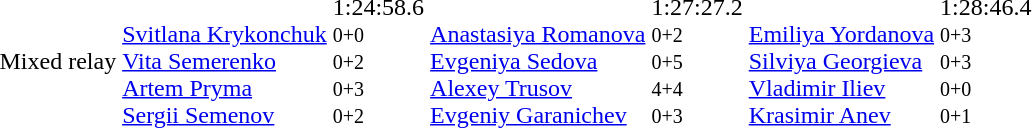<table>
<tr>
<td>Mixed relay<br></td>
<td><br><a href='#'>Svitlana Krykonchuk</a><br><a href='#'>Vita Semerenko</a><br><a href='#'>Artem Pryma</a><br><a href='#'>Sergii Semenov</a></td>
<td>1:24:58.6 <br><small>0+0<br>0+2<br>0+3<br>0+2</small></td>
<td><br><a href='#'>Anastasiya Romanova</a><br><a href='#'>Evgeniya Sedova</a><br><a href='#'>Alexey Trusov</a><br><a href='#'>Evgeniy Garanichev</a></td>
<td>1:27:27.2 <br><small>0+2<br>0+5<br>4+4<br>0+3</small></td>
<td><br><a href='#'>Emiliya Yordanova</a><br><a href='#'>Silviya Georgieva</a><br><a href='#'>Vladimir Iliev</a><br><a href='#'>Krasimir Anev</a></td>
<td>1:28:46.4 <br><small>0+3<br>0+3<br>0+0<br>0+1</small></td>
</tr>
</table>
